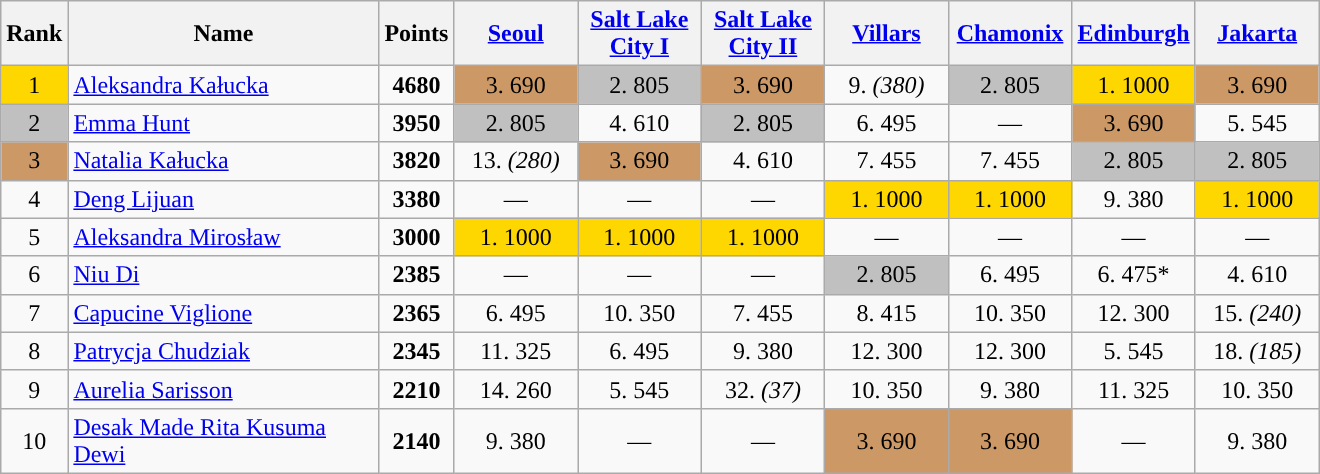<table class="wikitable sortable">
<tr>
<th>Rank</th>
<th width = "200">Name</th>
<th>Points</th>
<th width = "75" data-sort-type="number"><a href='#'>Seoul</a></th>
<th width = "75" data-sort-type="number"><a href='#'>Salt Lake City I</a></th>
<th width = "75" data-sort-type="number"><a href='#'>Salt Lake City II</a></th>
<th width = "75" data-sort-type="number"><a href='#'>Villars</a></th>
<th width = "75" data-sort-type="number"><a href='#'>Chamonix</a></th>
<th width = "75" data-sort-type="number"><a href='#'>Edinburgh</a></th>
<th width = "75" data-sort-type="number"><a href='#'>Jakarta</a></th>
</tr>
<tr>
<td align="center" style="background: gold">1</td>
<td> <a href='#'>Aleksandra Kałucka</a></td>
<td align="center"><strong>4680</strong></td>
<td align="center" style="background: #cc9966">3. 690</td>
<td align="center" style="background: silver">2. 805</td>
<td align="center" style="background: #cc9966">3. 690</td>
<td align="center">9. <em>(380)</em></td>
<td align="center" style="background: silver">2. 805</td>
<td align="center" style="background: gold">1. 1000</td>
<td align="center" style="background: #cc9966">3. 690</td>
</tr>
<tr>
<td align="center" style="background: silver">2</td>
<td> <a href='#'>Emma Hunt</a></td>
<td align="center"><strong>3950</strong></td>
<td align="center" style="background: silver">2. 805</td>
<td align="center">4. 610</td>
<td align="center" style="background: silver">2. 805</td>
<td align="center">6. 495</td>
<td align="center">—</td>
<td align="center" style="background: #cc9966">3. 690</td>
<td align="center">5. 545</td>
</tr>
<tr>
<td align="center" style="background: #cc9966">3</td>
<td> <a href='#'>Natalia Kałucka</a></td>
<td align="center"><strong>3820</strong></td>
<td align="center">13. <em>(280)</em></td>
<td align="center" style="background: #cc9966">3. 690</td>
<td align="center">4. 610</td>
<td align="center">7. 455</td>
<td align="center">7. 455</td>
<td align="center" style="background: silver">2. 805</td>
<td align="center" style="background: silver">2. 805</td>
</tr>
<tr>
<td align="center">4</td>
<td> <a href='#'>Deng Lijuan</a></td>
<td align="center"><strong>3380</strong></td>
<td align="center">—</td>
<td align="center">—</td>
<td align="center">—</td>
<td align="center" style="background: gold">1. 1000</td>
<td align="center" style="background: gold">1. 1000</td>
<td align="center">9. 380</td>
<td align="center" style="background: gold">1. 1000</td>
</tr>
<tr>
<td align="center">5</td>
<td> <a href='#'>Aleksandra Mirosław</a></td>
<td align="center"><strong>3000</strong></td>
<td align="center" style="background: gold">1. 1000</td>
<td align="center" style="background: gold">1. 1000</td>
<td align="center" style="background: gold">1. 1000</td>
<td align="center">—</td>
<td align="center">—</td>
<td align="center">—</td>
<td align="center">—</td>
</tr>
<tr>
<td align="center">6</td>
<td> <a href='#'>Niu Di</a></td>
<td align="center"><strong>2385</strong></td>
<td align="center">—</td>
<td align="center">—</td>
<td align="center">—</td>
<td align="center" style="background: silver">2. 805</td>
<td align="center">6. 495</td>
<td align="center">6. 475*</td>
<td align="center">4. 610</td>
</tr>
<tr>
<td align="center">7</td>
<td> <a href='#'>Capucine Viglione</a></td>
<td align="center"><strong>2365</strong></td>
<td align="center">6. 495</td>
<td align="center">10. 350</td>
<td align="center">7. 455</td>
<td align="center">8. 415</td>
<td align="center">10. 350</td>
<td align="center">12. 300</td>
<td align="center">15. <em>(240)</em></td>
</tr>
<tr>
<td align="center">8</td>
<td> <a href='#'>Patrycja Chudziak</a></td>
<td align="center"><strong>2345</strong></td>
<td align="center">11. 325</td>
<td align="center">6. 495</td>
<td align="center">9. 380</td>
<td align="center">12. 300</td>
<td align="center">12. 300</td>
<td align="center">5. 545</td>
<td align="center">18. <em>(185)</em></td>
</tr>
<tr>
<td align="center">9</td>
<td> <a href='#'>Aurelia Sarisson</a></td>
<td align="center"><strong>2210</strong></td>
<td align="center">14. 260</td>
<td align="center">5. 545</td>
<td align="center">32. <em>(37)</em></td>
<td align="center">10. 350</td>
<td align="center">9. 380</td>
<td align="center">11. 325</td>
<td align="center">10. 350</td>
</tr>
<tr>
<td align="center">10</td>
<td> <a href='#'>Desak Made Rita Kusuma Dewi</a></td>
<td align="center"><strong>2140</strong></td>
<td align="center">9. 380</td>
<td align="center">—</td>
<td align="center">—</td>
<td align="center" style="background: #cc9966">3. 690</td>
<td align="center" style="background: #cc9966">3. 690</td>
<td align="center">—</td>
<td align="center">9. 380</td>
</tr>
</table>
